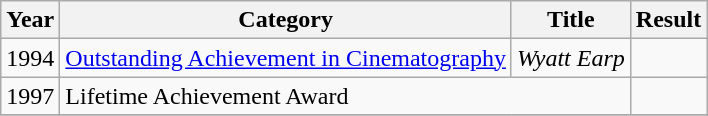<table class="wikitable">
<tr>
<th>Year</th>
<th>Category</th>
<th>Title</th>
<th>Result</th>
</tr>
<tr>
<td>1994</td>
<td><a href='#'>Outstanding Achievement in Cinematography</a></td>
<td><em>Wyatt Earp</em></td>
<td></td>
</tr>
<tr>
<td>1997</td>
<td colspan=2>Lifetime Achievement Award</td>
<td></td>
</tr>
<tr>
</tr>
</table>
